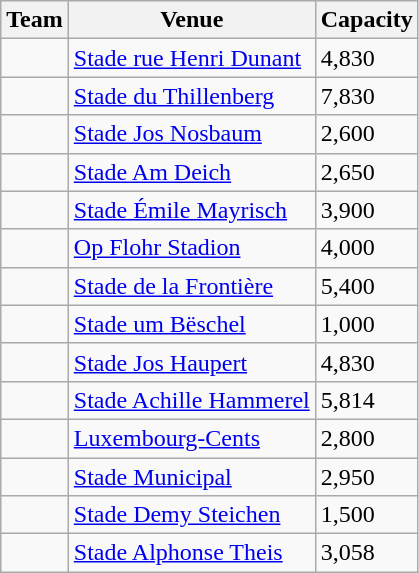<table class="wikitable sortable">
<tr>
<th>Team</th>
<th>Venue</th>
<th>Capacity</th>
</tr>
<tr>
<td></td>
<td><a href='#'>Stade rue Henri Dunant</a></td>
<td>4,830</td>
</tr>
<tr>
<td></td>
<td><a href='#'>Stade du Thillenberg</a></td>
<td>7,830</td>
</tr>
<tr>
<td></td>
<td><a href='#'>Stade Jos Nosbaum</a></td>
<td>2,600</td>
</tr>
<tr>
<td></td>
<td><a href='#'>Stade Am Deich</a></td>
<td>2,650</td>
</tr>
<tr>
<td></td>
<td><a href='#'>Stade Émile Mayrisch</a></td>
<td>3,900</td>
</tr>
<tr>
<td></td>
<td><a href='#'>Op Flohr Stadion</a></td>
<td>4,000</td>
</tr>
<tr>
<td></td>
<td><a href='#'>Stade de la Frontière</a></td>
<td>5,400</td>
</tr>
<tr>
<td></td>
<td><a href='#'>Stade um Bëschel</a></td>
<td>1,000</td>
</tr>
<tr>
<td></td>
<td><a href='#'>Stade Jos Haupert</a></td>
<td>4,830</td>
</tr>
<tr>
<td></td>
<td><a href='#'>Stade Achille Hammerel</a></td>
<td>5,814</td>
</tr>
<tr>
<td></td>
<td><a href='#'>Luxembourg-Cents</a></td>
<td>2,800</td>
</tr>
<tr>
<td></td>
<td><a href='#'>Stade Municipal</a></td>
<td>2,950</td>
</tr>
<tr>
<td></td>
<td><a href='#'>Stade Demy Steichen</a></td>
<td>1,500</td>
</tr>
<tr>
<td></td>
<td><a href='#'>Stade Alphonse Theis</a></td>
<td>3,058</td>
</tr>
</table>
